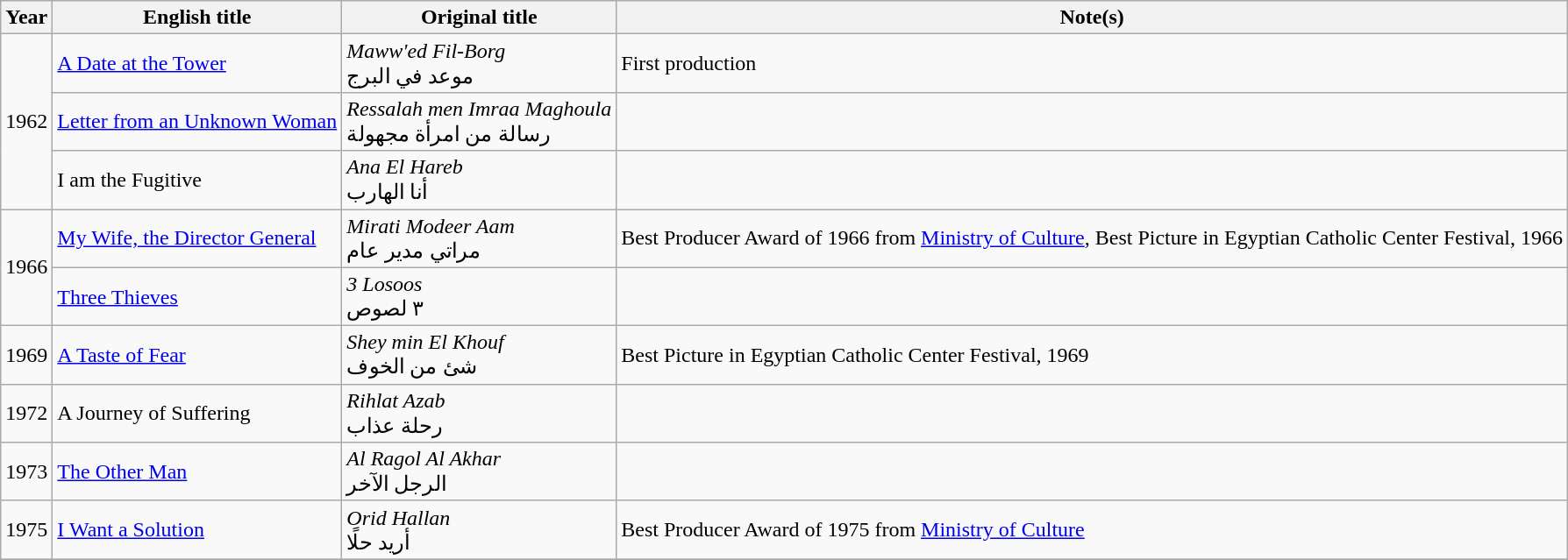<table class="wikitable">
<tr>
<th>Year</th>
<th>English title</th>
<th>Original title</th>
<th>Note(s)</th>
</tr>
<tr>
<td rowspan="3">1962</td>
<td><a href='#'>A Date at the Tower</a></td>
<td><em>Maww'ed Fil-Borg</em><br>موعد في البرج</td>
<td>First production<br></td>
</tr>
<tr>
<td><a href='#'>Letter from an Unknown Woman</a></td>
<td><em>Ressalah men Imraa Maghoula</em><br>رسالة من امرأة مجهولة</td>
<td></td>
</tr>
<tr>
<td>I am the Fugitive</td>
<td><em>Ana El Hareb</em><br>أنا الهارب</td>
<td></td>
</tr>
<tr>
<td rowspan="2">1966</td>
<td><a href='#'>My Wife, the Director General</a></td>
<td><em>Mirati Modeer Aam</em><br>مراتي مدير عام</td>
<td>Best Producer Award of 1966 from <a href='#'>Ministry of Culture</a>, Best Picture in Egyptian Catholic Center Festival, 1966<br></td>
</tr>
<tr>
<td><a href='#'>Three Thieves</a></td>
<td><em>3 Losoos</em><br>٣ لصوص</td>
<td></td>
</tr>
<tr>
<td rowspan="1">1969</td>
<td><a href='#'>A Taste of Fear</a></td>
<td><em>Shey min El Khouf</em><br>شئ من الخوف</td>
<td>Best Picture in Egyptian Catholic Center Festival, 1969<br></td>
</tr>
<tr>
<td rowspan="1">1972</td>
<td>A Journey of Suffering</td>
<td><em>Rihlat Azab</em><br>رحلة عذاب</td>
<td></td>
</tr>
<tr>
<td rowspan="1">1973</td>
<td><a href='#'>The Other Man</a></td>
<td><em>Al Ragol Al Akhar</em><br>الرجل الآخر</td>
<td></td>
</tr>
<tr>
<td rowspan="1">1975</td>
<td><a href='#'>I Want a Solution</a></td>
<td><em>Orid Hallan</em><br>أريد حلًا</td>
<td>Best Producer Award of 1975 from <a href='#'>Ministry of Culture</a><br></td>
</tr>
<tr>
</tr>
</table>
